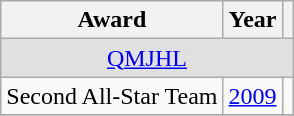<table class="wikitable">
<tr>
<th>Award</th>
<th>Year</th>
<th></th>
</tr>
<tr ALIGN="center" bgcolor="#e0e0e0">
<td colspan="3"><a href='#'>QMJHL</a></td>
</tr>
<tr>
<td>Second All-Star Team</td>
<td><a href='#'>2009</a></td>
<td></td>
</tr>
<tr>
</tr>
</table>
